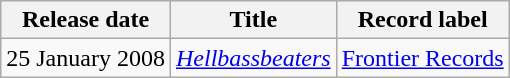<table class="wikitable">
<tr>
<th>Release date</th>
<th>Title</th>
<th>Record label</th>
</tr>
<tr>
<td>25 January 2008</td>
<td><em><a href='#'>Hellbassbeaters</a></em></td>
<td><a href='#'>Frontier Records</a></td>
</tr>
</table>
